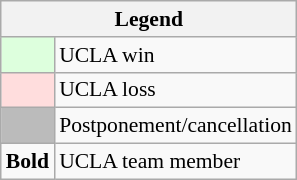<table class="wikitable" style="font-size:90%">
<tr>
<th colspan="2">Legend</th>
</tr>
<tr>
<td bgcolor="#ddffdd"> </td>
<td>UCLA win</td>
</tr>
<tr>
<td bgcolor="#ffdddd"> </td>
<td>UCLA loss</td>
</tr>
<tr>
<td bgcolor="#bbbbbb"> </td>
<td>Postponement/cancellation</td>
</tr>
<tr>
<td><strong>Bold</strong></td>
<td>UCLA team member</td>
</tr>
</table>
